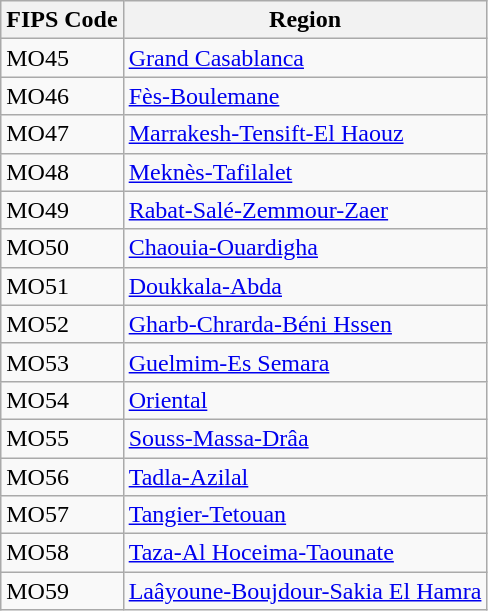<table class="wikitable">
<tr>
<th>FIPS Code</th>
<th>Region</th>
</tr>
<tr>
<td>MO45</td>
<td><a href='#'>Grand Casablanca</a></td>
</tr>
<tr>
<td>MO46</td>
<td><a href='#'>Fès-Boulemane</a></td>
</tr>
<tr>
<td>MO47</td>
<td><a href='#'>Marrakesh-Tensift-El Haouz</a></td>
</tr>
<tr>
<td>MO48</td>
<td><a href='#'>Meknès-Tafilalet</a></td>
</tr>
<tr>
<td>MO49</td>
<td><a href='#'>Rabat-Salé-Zemmour-Zaer</a></td>
</tr>
<tr>
<td>MO50</td>
<td><a href='#'>Chaouia-Ouardigha</a></td>
</tr>
<tr>
<td>MO51</td>
<td><a href='#'>Doukkala-Abda</a></td>
</tr>
<tr>
<td>MO52</td>
<td><a href='#'>Gharb-Chrarda-Béni Hssen</a></td>
</tr>
<tr>
<td>MO53</td>
<td><a href='#'>Guelmim-Es Semara</a></td>
</tr>
<tr>
<td>MO54</td>
<td><a href='#'>Oriental</a></td>
</tr>
<tr>
<td>MO55</td>
<td><a href='#'>Souss-Massa-Drâa</a></td>
</tr>
<tr>
<td>MO56</td>
<td><a href='#'>Tadla-Azilal</a></td>
</tr>
<tr>
<td>MO57</td>
<td><a href='#'>Tangier-Tetouan</a></td>
</tr>
<tr>
<td>MO58</td>
<td><a href='#'>Taza-Al Hoceima-Taounate</a></td>
</tr>
<tr>
<td>MO59</td>
<td><a href='#'>Laâyoune-Boujdour-Sakia El Hamra</a></td>
</tr>
</table>
